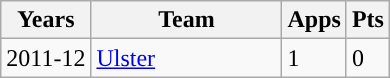<table class="wikitable" style="text-align:left;">
<tr>
<th>Years</th>
<th width=120px>Team</th>
<th>Apps</th>
<th>Pts</th>
</tr>
<tr>
<td>2011-12</td>
<td><a href='#'>Ulster</a></td>
<td>1</td>
<td>0</td>
</tr>
</table>
